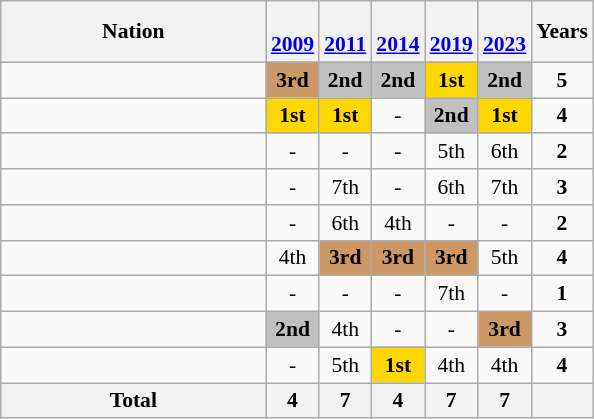<table class="wikitable" style="text-align:center; font-size:90%">
<tr>
<th width=170>Nation</th>
<th><br><a href='#'>2009</a></th>
<th><br><a href='#'>2011</a></th>
<th><br><a href='#'>2014</a></th>
<th><br><a href='#'>2019</a></th>
<th><br><a href='#'>2023</a></th>
<th>Years</th>
</tr>
<tr>
<td align=left></td>
<td bgcolor=#cc9966><strong>3rd</strong></td>
<td bgcolor=silver><strong>2nd</strong></td>
<td bgcolor=silver><strong>2nd</strong></td>
<td bgcolor=gold><strong>1st</strong></td>
<td bgcolor=silver><strong>2nd</strong></td>
<td><strong>5</strong></td>
</tr>
<tr>
<td align=left></td>
<td bgcolor=gold><strong>1st</strong></td>
<td bgcolor=gold><strong>1st</strong></td>
<td>-</td>
<td bgcolor=silver><strong>2nd</strong></td>
<td bgcolor=gold><strong>1st</strong></td>
<td><strong>4</strong></td>
</tr>
<tr>
<td align=left></td>
<td>-</td>
<td>-</td>
<td>-</td>
<td>5th</td>
<td>6th</td>
<td><strong>2</strong></td>
</tr>
<tr>
<td align=left></td>
<td>-</td>
<td>7th</td>
<td>-</td>
<td>6th</td>
<td>7th</td>
<td><strong>3</strong></td>
</tr>
<tr>
<td align=left></td>
<td>-</td>
<td>6th</td>
<td>4th</td>
<td>-</td>
<td>-</td>
<td><strong>2</strong></td>
</tr>
<tr>
<td align=left></td>
<td>4th</td>
<td bgcolor=#cc9966><strong>3rd</strong></td>
<td bgcolor=#cc9966><strong>3rd</strong></td>
<td bgcolor=#cc9966><strong>3rd</strong></td>
<td>5th</td>
<td><strong>4</strong></td>
</tr>
<tr>
<td align=left></td>
<td>-</td>
<td>-</td>
<td>-</td>
<td>7th</td>
<td>-</td>
<td><strong>1</strong></td>
</tr>
<tr>
<td align=left></td>
<td bgcolor=silver><strong>2nd</strong></td>
<td>4th</td>
<td>-</td>
<td>-</td>
<td bgcolor=#cc9966><strong>3rd</strong></td>
<td><strong>3</strong></td>
</tr>
<tr>
<td align=left></td>
<td>-</td>
<td>5th</td>
<td bgcolor=gold><strong>1st</strong></td>
<td>4th</td>
<td>4th</td>
<td><strong>4</strong></td>
</tr>
<tr>
<th>Total</th>
<th>4</th>
<th>7</th>
<th>4</th>
<th>7</th>
<th>7</th>
<th></th>
</tr>
</table>
